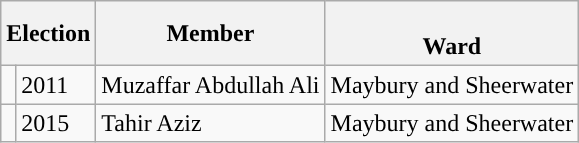<table class="wikitable">
<tr>
<th colspan="2">Election</th>
<th>Member</th>
<th><br>Ward</th>
</tr>
<tr>
<td style="background-color: "></td>
<td>2011</td>
<td>Muzaffar Abdullah Ali</td>
<td>Maybury and Sheerwater</td>
</tr>
<tr>
<td style="background-color: "></td>
<td>2015</td>
<td>Tahir Aziz</td>
<td>Maybury and Sheerwater</td>
</tr>
</table>
